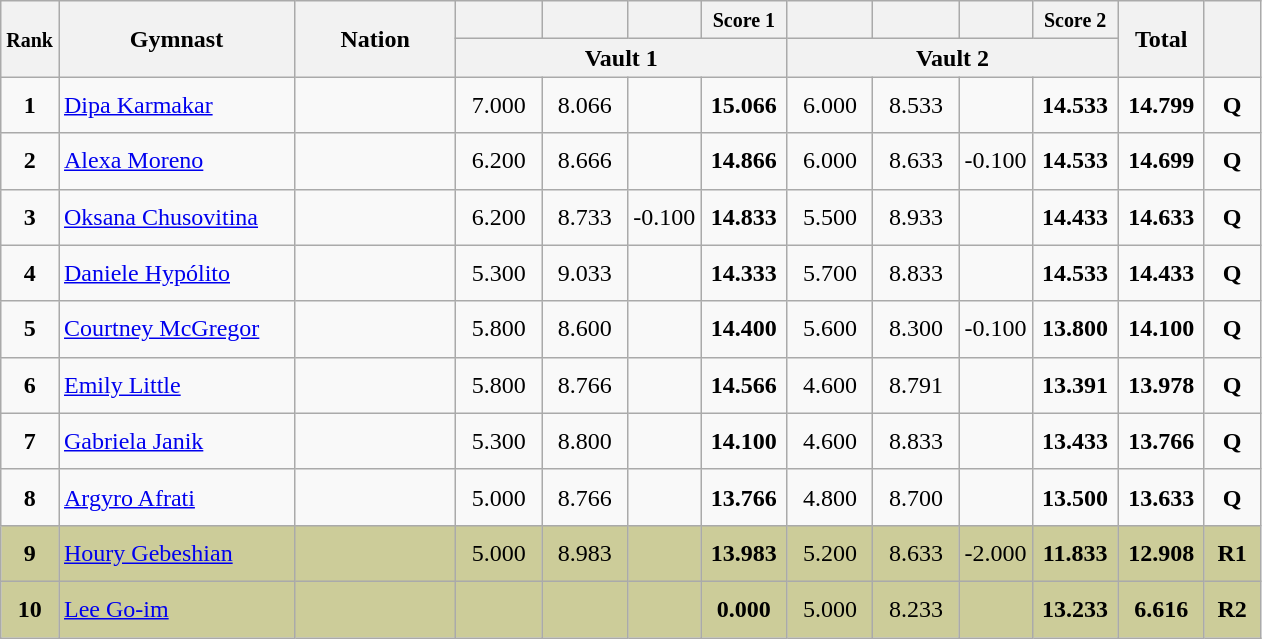<table class="wikitable sortable" style="text-align:center;">
<tr>
<th rowspan="2" style="width:15px;"><small>Rank</small></th>
<th rowspan="2" style="width:150px;">Gymnast</th>
<th rowspan="2" style="width:100px;">Nation</th>
<th style="width:50px;"><small></small></th>
<th style="width:50px;"><small></small></th>
<th style="width:20px;"><small></small></th>
<th style="width:50px;"><small>Score 1</small></th>
<th style="width:50px;"><small></small></th>
<th style="width:50px;"><small></small></th>
<th style="width:20px;"><small></small></th>
<th style="width:50px;"><small>Score 2</small></th>
<th rowspan="2" style="width:50px;">Total</th>
<th rowspan="2" style="width:30px;"><small></small></th>
</tr>
<tr>
<th colspan="4">Vault 1</th>
<th colspan="4">Vault 2</th>
</tr>
<tr>
<td scope="row" style="text-align:center"><strong>1</strong></td>
<td style="height:30px; text-align:left;"><a href='#'>Dipa Karmakar</a></td>
<td style="text-align:left;"></td>
<td>7.000</td>
<td>8.066</td>
<td></td>
<td><strong>15.066</strong></td>
<td>6.000</td>
<td>8.533</td>
<td></td>
<td><strong>14.533</strong></td>
<td><strong>14.799</strong></td>
<td><strong>Q</strong></td>
</tr>
<tr>
<td scope="row" style="text-align:center"><strong>2</strong></td>
<td style="height:30px; text-align:left;"><a href='#'>Alexa Moreno</a></td>
<td style="text-align:left;"></td>
<td>6.200</td>
<td>8.666</td>
<td></td>
<td><strong>14.866</strong></td>
<td>6.000</td>
<td>8.633</td>
<td>-0.100</td>
<td><strong>14.533</strong></td>
<td><strong>14.699</strong></td>
<td><strong>Q</strong></td>
</tr>
<tr>
<td scope="row" style="text-align:center"><strong>3</strong></td>
<td style="height:30px; text-align:left;"><a href='#'>Oksana Chusovitina</a></td>
<td style="text-align:left;"></td>
<td>6.200</td>
<td>8.733</td>
<td>-0.100</td>
<td><strong>14.833</strong></td>
<td>5.500</td>
<td>8.933</td>
<td></td>
<td><strong>14.433</strong></td>
<td><strong>14.633</strong></td>
<td><strong>Q</strong></td>
</tr>
<tr>
<td scope="row" style="text-align:center"><strong>4</strong></td>
<td style="height:30px; text-align:left;"><a href='#'>Daniele Hypólito</a></td>
<td style="text-align:left;"></td>
<td>5.300</td>
<td>9.033</td>
<td></td>
<td><strong>14.333</strong></td>
<td>5.700</td>
<td>8.833</td>
<td></td>
<td><strong>14.533</strong></td>
<td><strong>14.433</strong></td>
<td><strong>Q</strong></td>
</tr>
<tr>
<td scope="row" style="text-align:center"><strong>5</strong></td>
<td style="height:30px; text-align:left;"><a href='#'>Courtney McGregor</a></td>
<td style="text-align:left;"></td>
<td>5.800</td>
<td>8.600</td>
<td></td>
<td><strong>14.400</strong></td>
<td>5.600</td>
<td>8.300</td>
<td>-0.100</td>
<td><strong>13.800</strong></td>
<td><strong>14.100</strong></td>
<td><strong>Q</strong></td>
</tr>
<tr>
<td scope="row" style="text-align:center"><strong>6</strong></td>
<td style="height:30px; text-align:left;"><a href='#'>Emily Little</a></td>
<td style="text-align:left;"></td>
<td>5.800</td>
<td>8.766</td>
<td></td>
<td><strong>14.566</strong></td>
<td>4.600</td>
<td>8.791</td>
<td></td>
<td><strong>13.391</strong></td>
<td><strong>13.978</strong></td>
<td><strong>Q</strong></td>
</tr>
<tr>
<td scope="row" style="text-align:center"><strong>7</strong></td>
<td style="height:30px; text-align:left;"><a href='#'>Gabriela Janik</a></td>
<td style="text-align:left;"></td>
<td>5.300</td>
<td>8.800</td>
<td></td>
<td><strong>14.100</strong></td>
<td>4.600</td>
<td>8.833</td>
<td></td>
<td><strong>13.433</strong></td>
<td><strong>13.766</strong></td>
<td><strong>Q</strong></td>
</tr>
<tr>
<td scope="row" style="text-align:center"><strong>8</strong></td>
<td style="height:30px; text-align:left;"><a href='#'>Argyro Afrati</a></td>
<td style="text-align:left;"></td>
<td>5.000</td>
<td>8.766</td>
<td></td>
<td><strong>13.766</strong></td>
<td>4.800</td>
<td>8.700</td>
<td></td>
<td><strong>13.500</strong></td>
<td><strong>13.633</strong></td>
<td><strong>Q</strong></td>
</tr>
<tr style="background:#cccc99;">
<td scope="row" style="text-align:center"><strong>9</strong></td>
<td style="height:30px; text-align:left;"><a href='#'>Houry Gebeshian</a></td>
<td style="text-align:left;"></td>
<td>5.000</td>
<td>8.983</td>
<td></td>
<td><strong>13.983</strong></td>
<td>5.200</td>
<td>8.633</td>
<td>-2.000</td>
<td><strong>11.833</strong></td>
<td><strong>12.908</strong></td>
<td><strong>R1</strong></td>
</tr>
<tr style="background:#cccc99;">
<td scope="row" style="text-align:center"><strong>10</strong></td>
<td style="height:30px; text-align:left;"><a href='#'>Lee Go-im</a></td>
<td style="text-align:left;"></td>
<td></td>
<td></td>
<td></td>
<td><strong>0.000</strong></td>
<td>5.000</td>
<td>8.233</td>
<td></td>
<td><strong>13.233</strong></td>
<td><strong>6.616</strong></td>
<td><strong>R2</strong></td>
</tr>
</table>
